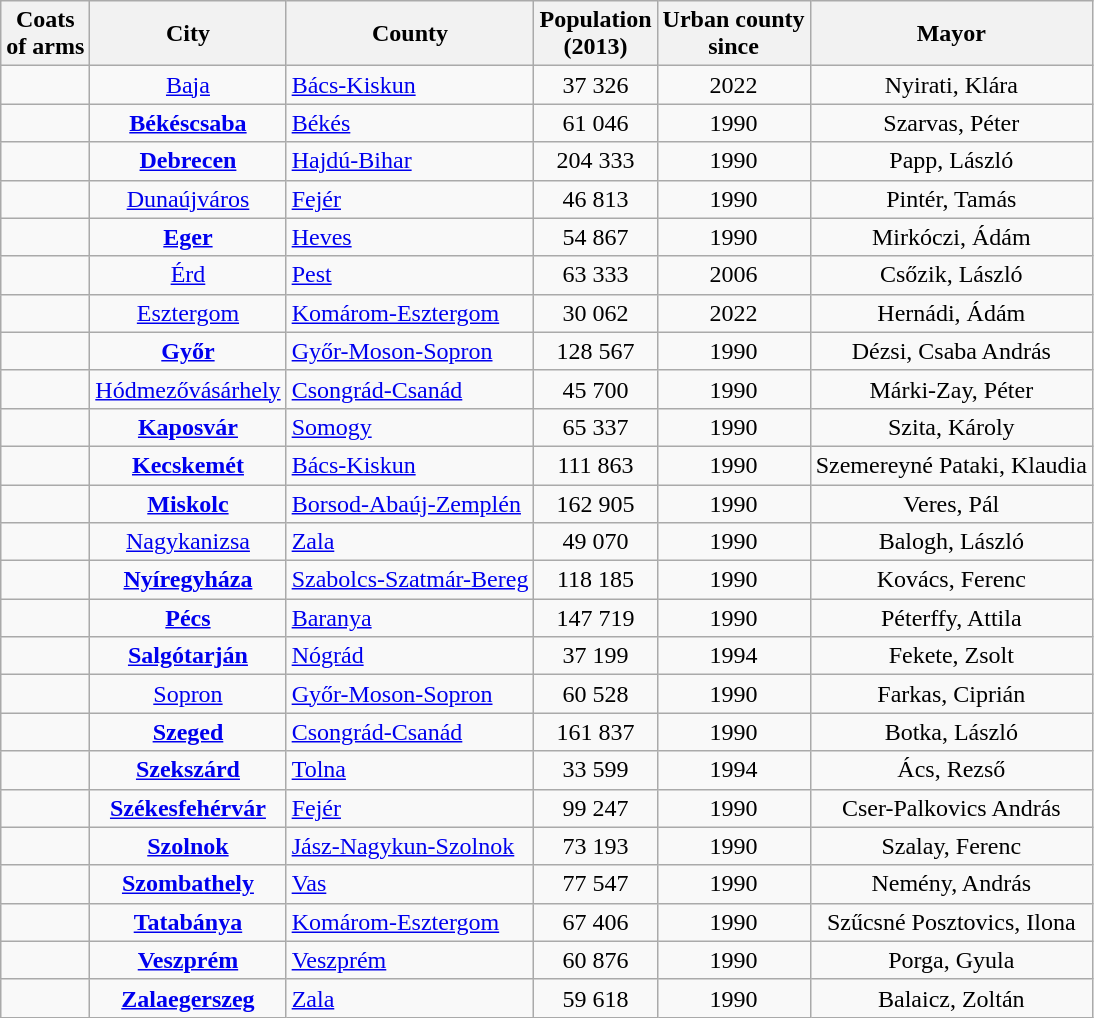<table class="wikitable sortable" style="text-align:center;">
<tr>
<th>Coats<br>of arms</th>
<th>City</th>
<th>County</th>
<th>Population<br>(2013)</th>
<th>Urban county<br>since</th>
<th>Mayor</th>
</tr>
<tr>
<td></td>
<td><a href='#'>Baja</a></td>
<td align="left"> <a href='#'>Bács-Kiskun</a></td>
<td>37 326</td>
<td>2022</td>
<td>Nyirati, Klára</td>
</tr>
<tr>
<td></td>
<td><strong><a href='#'>Békéscsaba</a></strong></td>
<td align="left"> <a href='#'>Békés</a></td>
<td>61 046 </td>
<td>1990</td>
<td>Szarvas, Péter</td>
</tr>
<tr>
<td></td>
<td><strong><a href='#'>Debrecen</a></strong></td>
<td align="left"> <a href='#'>Hajdú-Bihar</a></td>
<td>204 333 </td>
<td>1990</td>
<td>Papp, László</td>
</tr>
<tr>
<td></td>
<td><a href='#'>Dunaújváros</a></td>
<td align="left"> <a href='#'>Fejér</a></td>
<td>46 813 </td>
<td>1990</td>
<td>Pintér, Tamás</td>
</tr>
<tr>
<td></td>
<td><strong><a href='#'>Eger</a></strong></td>
<td align="left"> <a href='#'>Heves</a></td>
<td>54 867 </td>
<td>1990</td>
<td>Mirkóczi, Ádám</td>
</tr>
<tr>
<td></td>
<td><a href='#'>Érd</a></td>
<td align="left"> <a href='#'>Pest</a></td>
<td>63 333 </td>
<td>2006</td>
<td>Csőzik, László</td>
</tr>
<tr>
<td></td>
<td><a href='#'>Esztergom</a></td>
<td align="left"> <a href='#'>Komárom-Esztergom</a></td>
<td>30 062</td>
<td>2022</td>
<td>Hernádi, Ádám</td>
</tr>
<tr>
<td></td>
<td><strong><a href='#'>Győr</a></strong></td>
<td align="left"> <a href='#'>Győr-Moson-Sopron</a></td>
<td>128 567 </td>
<td>1990</td>
<td>Dézsi, Csaba András</td>
</tr>
<tr>
<td></td>
<td><a href='#'>Hódmezővásárhely</a></td>
<td align="left"> <a href='#'>Csongrád-Csanád</a></td>
<td>45 700 </td>
<td>1990</td>
<td>Márki-Zay, Péter</td>
</tr>
<tr>
<td></td>
<td><strong><a href='#'>Kaposvár</a></strong></td>
<td align="left"> <a href='#'>Somogy</a></td>
<td>65 337 </td>
<td>1990</td>
<td>Szita, Károly</td>
</tr>
<tr>
<td></td>
<td><strong><a href='#'>Kecskemét</a></strong></td>
<td align="left"> <a href='#'>Bács-Kiskun</a></td>
<td>111 863 </td>
<td>1990</td>
<td>Szemereyné Pataki, Klaudia</td>
</tr>
<tr>
<td></td>
<td><strong><a href='#'>Miskolc</a></strong></td>
<td align="left"> <a href='#'>Borsod-Abaúj-Zemplén</a></td>
<td>162 905 </td>
<td>1990</td>
<td>Veres, Pál</td>
</tr>
<tr>
<td></td>
<td><a href='#'>Nagykanizsa</a></td>
<td align="left"> <a href='#'>Zala</a></td>
<td>49 070 </td>
<td>1990</td>
<td>Balogh, László</td>
</tr>
<tr>
<td></td>
<td><strong><a href='#'>Nyíregyháza</a></strong></td>
<td align="left"> <a href='#'>Szabolcs-Szatmár-Bereg</a></td>
<td>118 185 </td>
<td>1990</td>
<td>Kovács, Ferenc</td>
</tr>
<tr>
<td></td>
<td><strong><a href='#'>Pécs</a></strong></td>
<td align="left"> <a href='#'>Baranya</a></td>
<td>147 719 </td>
<td>1990</td>
<td>Péterffy, Attila</td>
</tr>
<tr>
<td></td>
<td><strong><a href='#'>Salgótarján</a></strong></td>
<td align="left"> <a href='#'>Nógrád</a></td>
<td>37 199 </td>
<td>1994</td>
<td>Fekete, Zsolt</td>
</tr>
<tr>
<td></td>
<td><a href='#'>Sopron</a></td>
<td align="left"> <a href='#'>Győr-Moson-Sopron</a></td>
<td>60 528 </td>
<td>1990</td>
<td>Farkas, Ciprián</td>
</tr>
<tr>
<td></td>
<td><strong><a href='#'>Szeged</a></strong></td>
<td align="left"> <a href='#'>Csongrád-Csanád</a></td>
<td>161 837 </td>
<td>1990</td>
<td>Botka, László</td>
</tr>
<tr>
<td></td>
<td><strong><a href='#'>Szekszárd</a></strong></td>
<td align="left"> <a href='#'>Tolna</a></td>
<td>33 599 </td>
<td>1994</td>
<td>Ács, Rezső</td>
</tr>
<tr>
<td></td>
<td><strong><a href='#'>Székesfehérvár</a></strong></td>
<td align="left"> <a href='#'>Fejér</a></td>
<td>99 247 </td>
<td>1990</td>
<td>Cser-Palkovics András</td>
</tr>
<tr>
<td></td>
<td><strong><a href='#'>Szolnok</a></strong></td>
<td align="left"> <a href='#'>Jász-Nagykun-Szolnok</a></td>
<td>73 193 </td>
<td>1990</td>
<td>Szalay, Ferenc</td>
</tr>
<tr>
<td></td>
<td><strong><a href='#'>Szombathely</a></strong></td>
<td align="left"> <a href='#'>Vas</a></td>
<td>77 547 </td>
<td>1990</td>
<td>Nemény, András</td>
</tr>
<tr>
<td></td>
<td><strong><a href='#'>Tatabánya</a></strong></td>
<td align="left"> <a href='#'>Komárom-Esztergom</a></td>
<td>67 406 </td>
<td>1990</td>
<td>Szűcsné Posztovics, Ilona</td>
</tr>
<tr>
<td></td>
<td><strong><a href='#'>Veszprém</a></strong></td>
<td align="left"> <a href='#'>Veszprém</a></td>
<td>60 876 </td>
<td>1990</td>
<td>Porga, Gyula</td>
</tr>
<tr>
<td></td>
<td><strong><a href='#'>Zalaegerszeg</a></strong></td>
<td align="left"> <a href='#'>Zala</a></td>
<td>59 618 </td>
<td>1990</td>
<td>Balaicz, Zoltán</td>
</tr>
</table>
